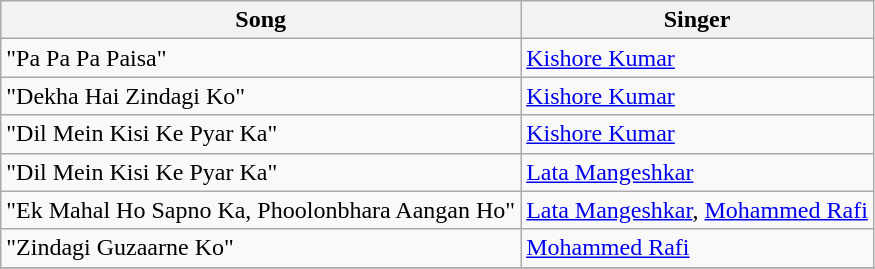<table class="wikitable">
<tr>
<th>Song</th>
<th>Singer</th>
</tr>
<tr>
<td>"Pa Pa Pa Paisa"</td>
<td><a href='#'>Kishore Kumar</a></td>
</tr>
<tr>
<td>"Dekha Hai Zindagi Ko"</td>
<td><a href='#'>Kishore Kumar</a></td>
</tr>
<tr>
<td>"Dil Mein Kisi Ke Pyar Ka"</td>
<td><a href='#'>Kishore Kumar</a></td>
</tr>
<tr>
<td>"Dil Mein Kisi Ke Pyar Ka"</td>
<td><a href='#'>Lata Mangeshkar</a></td>
</tr>
<tr>
<td>"Ek Mahal Ho Sapno Ka, Phoolonbhara Aangan Ho"</td>
<td><a href='#'>Lata Mangeshkar</a>, <a href='#'>Mohammed Rafi</a></td>
</tr>
<tr>
<td>"Zindagi Guzaarne Ko"</td>
<td><a href='#'>Mohammed Rafi</a></td>
</tr>
<tr>
</tr>
</table>
